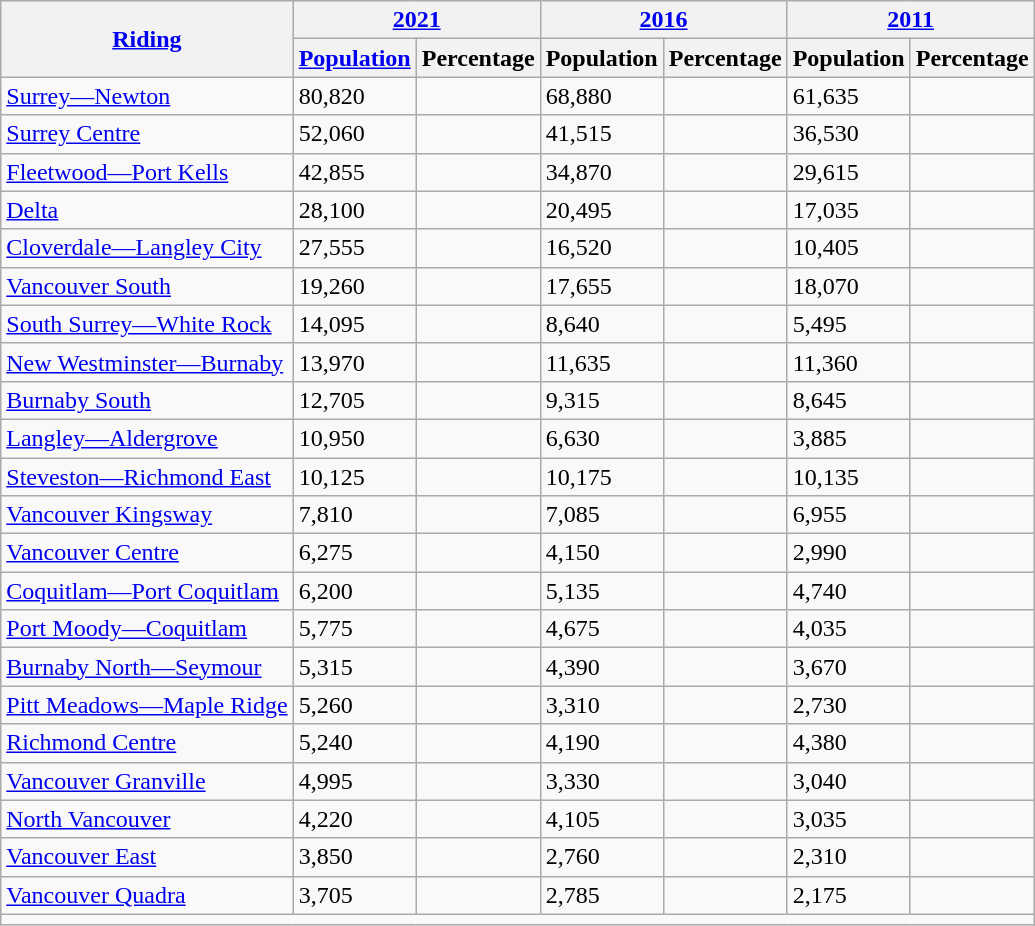<table class="wikitable sortable">
<tr>
<th rowspan="2"><a href='#'>Riding</a></th>
<th colspan="2"><a href='#'>2021</a></th>
<th colspan="2"><a href='#'>2016</a></th>
<th colspan="2"><a href='#'>2011</a></th>
</tr>
<tr>
<th><a href='#'>Population</a></th>
<th>Percentage</th>
<th>Population</th>
<th>Percentage</th>
<th>Population</th>
<th>Percentage</th>
</tr>
<tr>
<td><a href='#'>Surrey—Newton</a></td>
<td>80,820</td>
<td></td>
<td>68,880</td>
<td></td>
<td>61,635</td>
<td></td>
</tr>
<tr>
<td><a href='#'>Surrey Centre</a></td>
<td>52,060</td>
<td></td>
<td>41,515</td>
<td></td>
<td>36,530</td>
<td></td>
</tr>
<tr>
<td><a href='#'>Fleetwood—Port Kells</a></td>
<td>42,855</td>
<td></td>
<td>34,870</td>
<td></td>
<td>29,615</td>
<td></td>
</tr>
<tr>
<td><a href='#'>Delta</a></td>
<td>28,100</td>
<td></td>
<td>20,495</td>
<td></td>
<td>17,035</td>
<td></td>
</tr>
<tr>
<td><a href='#'>Cloverdale—Langley City</a></td>
<td>27,555</td>
<td></td>
<td>16,520</td>
<td></td>
<td>10,405</td>
<td></td>
</tr>
<tr>
<td><a href='#'>Vancouver South</a></td>
<td>19,260</td>
<td></td>
<td>17,655</td>
<td></td>
<td>18,070</td>
<td></td>
</tr>
<tr>
<td><a href='#'>South Surrey—White Rock</a></td>
<td>14,095</td>
<td></td>
<td>8,640</td>
<td></td>
<td>5,495</td>
<td></td>
</tr>
<tr>
<td><a href='#'>New Westminster—Burnaby</a></td>
<td>13,970</td>
<td></td>
<td>11,635</td>
<td></td>
<td>11,360</td>
<td></td>
</tr>
<tr>
<td><a href='#'>Burnaby South</a></td>
<td>12,705</td>
<td></td>
<td>9,315</td>
<td></td>
<td>8,645</td>
<td></td>
</tr>
<tr>
<td><a href='#'>Langley—Aldergrove</a></td>
<td>10,950</td>
<td></td>
<td>6,630</td>
<td></td>
<td>3,885</td>
<td></td>
</tr>
<tr>
<td><a href='#'>Steveston—Richmond East</a></td>
<td>10,125</td>
<td></td>
<td>10,175</td>
<td></td>
<td>10,135</td>
<td></td>
</tr>
<tr>
<td><a href='#'>Vancouver Kingsway</a></td>
<td>7,810</td>
<td></td>
<td>7,085</td>
<td></td>
<td>6,955</td>
<td></td>
</tr>
<tr>
<td><a href='#'>Vancouver Centre</a></td>
<td>6,275</td>
<td></td>
<td>4,150</td>
<td></td>
<td>2,990</td>
<td></td>
</tr>
<tr>
<td><a href='#'>Coquitlam—Port Coquitlam</a></td>
<td>6,200</td>
<td></td>
<td>5,135</td>
<td></td>
<td>4,740</td>
<td></td>
</tr>
<tr>
<td><a href='#'>Port Moody—Coquitlam</a></td>
<td>5,775</td>
<td></td>
<td>4,675</td>
<td></td>
<td>4,035</td>
<td></td>
</tr>
<tr>
<td><a href='#'>Burnaby North—Seymour</a></td>
<td>5,315</td>
<td></td>
<td>4,390</td>
<td></td>
<td>3,670</td>
<td></td>
</tr>
<tr>
<td><a href='#'>Pitt Meadows—Maple Ridge</a></td>
<td>5,260</td>
<td></td>
<td>3,310</td>
<td></td>
<td>2,730</td>
<td></td>
</tr>
<tr>
<td><a href='#'>Richmond Centre</a></td>
<td>5,240</td>
<td></td>
<td>4,190</td>
<td></td>
<td>4,380</td>
<td></td>
</tr>
<tr>
<td><a href='#'>Vancouver Granville</a></td>
<td>4,995</td>
<td></td>
<td>3,330</td>
<td></td>
<td>3,040</td>
<td></td>
</tr>
<tr>
<td><a href='#'>North Vancouver</a></td>
<td>4,220</td>
<td></td>
<td>4,105</td>
<td></td>
<td>3,035</td>
<td></td>
</tr>
<tr>
<td><a href='#'>Vancouver East</a></td>
<td>3,850</td>
<td></td>
<td>2,760</td>
<td></td>
<td>2,310</td>
<td></td>
</tr>
<tr>
<td><a href='#'>Vancouver Quadra</a></td>
<td>3,705</td>
<td></td>
<td>2,785</td>
<td></td>
<td>2,175</td>
<td></td>
</tr>
<tr>
<td colspan="8"></td>
</tr>
</table>
